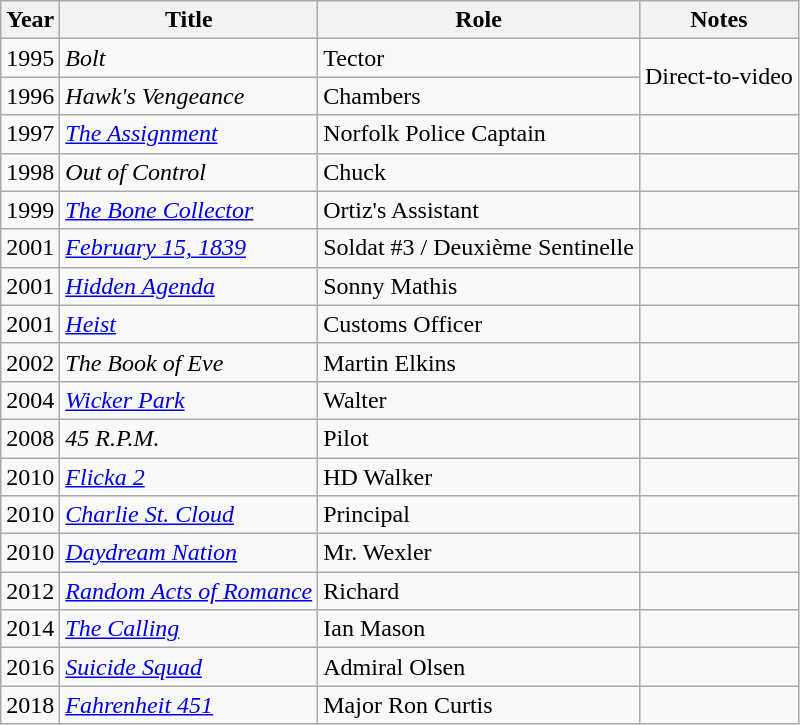<table class="wikitable sortable">
<tr>
<th>Year</th>
<th>Title</th>
<th>Role</th>
<th>Notes</th>
</tr>
<tr>
<td>1995</td>
<td><em>Bolt</em></td>
<td>Tector</td>
<td rowspan="2">Direct-to-video</td>
</tr>
<tr>
<td>1996</td>
<td><em>Hawk's Vengeance</em></td>
<td>Chambers</td>
</tr>
<tr>
<td>1997</td>
<td><a href='#'><em>The Assignment</em></a></td>
<td>Norfolk Police Captain</td>
<td></td>
</tr>
<tr>
<td>1998</td>
<td><em>Out of Control</em></td>
<td>Chuck</td>
<td></td>
</tr>
<tr>
<td>1999</td>
<td><em><a href='#'>The Bone Collector</a></em></td>
<td>Ortiz's Assistant</td>
<td></td>
</tr>
<tr>
<td>2001</td>
<td><em><a href='#'>February 15, 1839</a></em></td>
<td>Soldat #3 / Deuxième Sentinelle</td>
<td></td>
</tr>
<tr>
<td>2001</td>
<td><a href='#'><em>Hidden Agenda</em></a></td>
<td>Sonny Mathis</td>
<td></td>
</tr>
<tr>
<td>2001</td>
<td><a href='#'><em>Heist</em></a></td>
<td>Customs Officer</td>
<td></td>
</tr>
<tr>
<td>2002</td>
<td><em>The Book of Eve</em></td>
<td>Martin Elkins</td>
<td></td>
</tr>
<tr>
<td>2004</td>
<td><em><a href='#'>Wicker Park</a></em></td>
<td>Walter</td>
<td></td>
</tr>
<tr>
<td>2008</td>
<td><em>45 R.P.M.</em></td>
<td>Pilot</td>
<td></td>
</tr>
<tr>
<td>2010</td>
<td><em><a href='#'>Flicka 2</a></em></td>
<td>HD Walker</td>
<td></td>
</tr>
<tr>
<td>2010</td>
<td><em><a href='#'>Charlie St. Cloud</a></em></td>
<td>Principal</td>
<td></td>
</tr>
<tr>
<td>2010</td>
<td><em><a href='#'>Daydream Nation</a></em></td>
<td>Mr. Wexler</td>
<td></td>
</tr>
<tr>
<td>2012</td>
<td><em><a href='#'>Random Acts of Romance</a></em></td>
<td>Richard</td>
<td></td>
</tr>
<tr>
<td>2014</td>
<td><a href='#'><em>The Calling</em></a></td>
<td>Ian Mason</td>
<td></td>
</tr>
<tr>
<td>2016</td>
<td><a href='#'><em>Suicide Squad</em></a></td>
<td>Admiral Olsen</td>
<td></td>
</tr>
<tr>
<td>2018</td>
<td><a href='#'><em>Fahrenheit 451</em></a></td>
<td>Major Ron Curtis</td>
<td></td>
</tr>
</table>
